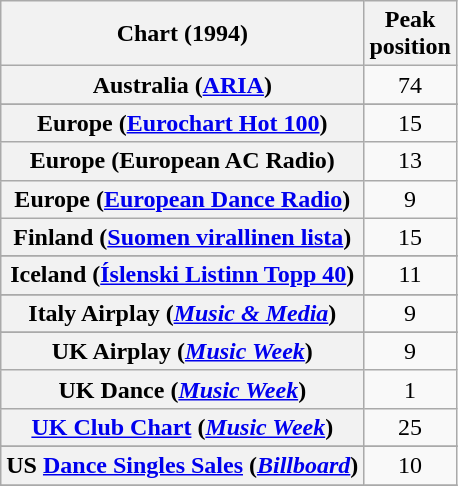<table class="wikitable plainrowheaders sortable" style="text-align:center">
<tr>
<th scope="col">Chart (1994)</th>
<th scope="col">Peak<br>position</th>
</tr>
<tr>
<th scope="row">Australia (<a href='#'>ARIA</a>)</th>
<td>74</td>
</tr>
<tr>
</tr>
<tr>
</tr>
<tr>
<th scope="row">Europe (<a href='#'>Eurochart Hot 100</a>)</th>
<td>15</td>
</tr>
<tr>
<th scope="row">Europe (European AC Radio)</th>
<td>13</td>
</tr>
<tr>
<th scope="row">Europe (<a href='#'>European Dance Radio</a>)</th>
<td>9</td>
</tr>
<tr>
<th scope="row">Finland (<a href='#'>Suomen virallinen lista</a>)</th>
<td>15</td>
</tr>
<tr>
</tr>
<tr>
</tr>
<tr>
<th scope="row">Iceland (<a href='#'>Íslenski Listinn Topp 40</a>)</th>
<td>11</td>
</tr>
<tr>
</tr>
<tr>
<th scope="row">Italy Airplay (<em><a href='#'>Music & Media</a></em>)</th>
<td>9</td>
</tr>
<tr>
</tr>
<tr>
</tr>
<tr>
</tr>
<tr>
</tr>
<tr>
</tr>
<tr>
</tr>
<tr>
</tr>
<tr>
<th scope="row">UK Airplay (<em><a href='#'>Music Week</a></em>)</th>
<td>9</td>
</tr>
<tr>
<th scope="row">UK Dance (<em><a href='#'>Music Week</a></em>)</th>
<td>1</td>
</tr>
<tr>
<th scope="row"><a href='#'>UK Club Chart</a> (<em><a href='#'>Music Week</a></em>)</th>
<td>25</td>
</tr>
<tr>
</tr>
<tr>
<th scope="row">US <a href='#'>Dance Singles Sales</a> (<em><a href='#'>Billboard</a></em>)</th>
<td>10</td>
</tr>
<tr>
</tr>
</table>
